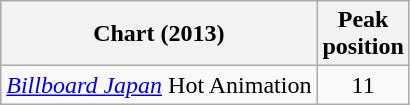<table class="wikitable sortable" border="1">
<tr>
<th>Chart (2013)</th>
<th>Peak<br>position</th>
</tr>
<tr>
<td><em><a href='#'>Billboard Japan</a></em> Hot Animation</td>
<td style="text-align:center;">11</td>
</tr>
</table>
